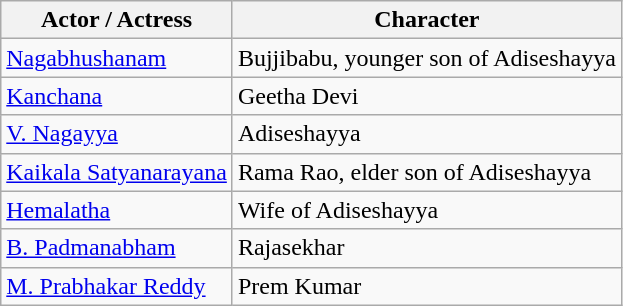<table class="wikitable">
<tr>
<th>Actor / Actress</th>
<th>Character</th>
</tr>
<tr>
<td><a href='#'>Nagabhushanam</a></td>
<td>Bujjibabu, younger son of Adiseshayya</td>
</tr>
<tr>
<td><a href='#'>Kanchana</a></td>
<td>Geetha Devi</td>
</tr>
<tr>
<td><a href='#'>V. Nagayya</a></td>
<td>Adiseshayya</td>
</tr>
<tr>
<td><a href='#'>Kaikala Satyanarayana</a></td>
<td>Rama Rao, elder son of Adiseshayya</td>
</tr>
<tr>
<td><a href='#'>Hemalatha</a></td>
<td>Wife of Adiseshayya</td>
</tr>
<tr>
<td><a href='#'>B. Padmanabham</a></td>
<td>Rajasekhar</td>
</tr>
<tr>
<td><a href='#'>M. Prabhakar Reddy</a></td>
<td>Prem Kumar</td>
</tr>
</table>
